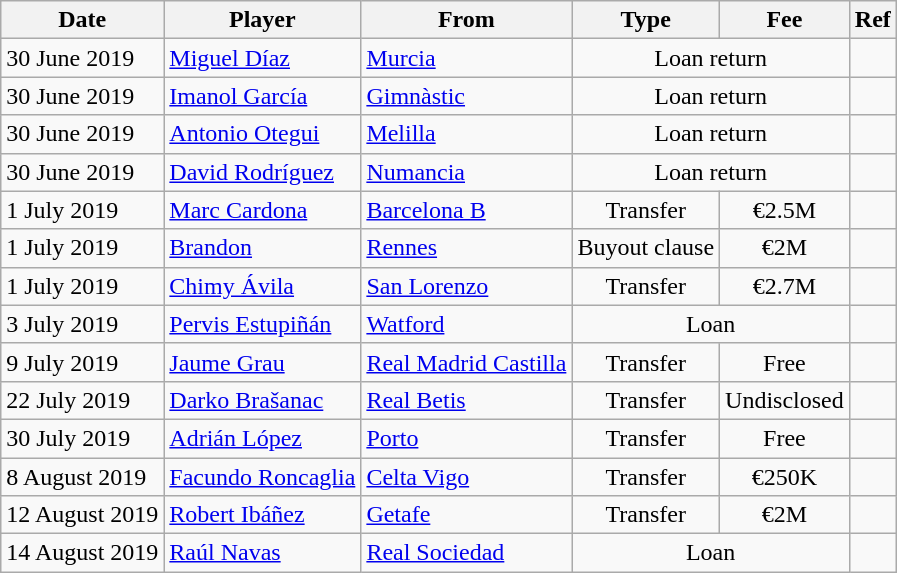<table class="wikitable">
<tr>
<th>Date</th>
<th>Player</th>
<th>From</th>
<th>Type</th>
<th>Fee</th>
<th>Ref</th>
</tr>
<tr>
<td>30 June 2019</td>
<td> <a href='#'>Miguel Díaz</a></td>
<td><a href='#'>Murcia</a></td>
<td align=center colspan=2>Loan return</td>
<td align=center></td>
</tr>
<tr>
<td>30 June 2019</td>
<td> <a href='#'>Imanol García</a></td>
<td><a href='#'>Gimnàstic</a></td>
<td align=center colspan=2>Loan return</td>
<td align=center></td>
</tr>
<tr>
<td>30 June 2019</td>
<td> <a href='#'>Antonio Otegui</a></td>
<td><a href='#'>Melilla</a></td>
<td align=center colspan=2>Loan return</td>
<td align=center></td>
</tr>
<tr>
<td>30 June 2019</td>
<td> <a href='#'>David Rodríguez</a></td>
<td><a href='#'>Numancia</a></td>
<td align=center colspan=2>Loan return</td>
<td align=center></td>
</tr>
<tr>
<td>1 July 2019</td>
<td> <a href='#'>Marc Cardona</a></td>
<td><a href='#'>Barcelona B</a></td>
<td align=center>Transfer</td>
<td align=center>€2.5M</td>
<td align=center></td>
</tr>
<tr>
<td>1 July 2019</td>
<td> <a href='#'>Brandon</a></td>
<td> <a href='#'>Rennes</a></td>
<td align=center>Buyout clause</td>
<td align=center>€2M</td>
<td align=center></td>
</tr>
<tr>
<td>1 July 2019</td>
<td> <a href='#'>Chimy Ávila</a></td>
<td> <a href='#'>San Lorenzo</a></td>
<td align=center>Transfer</td>
<td align=center>€2.7M</td>
<td align=center></td>
</tr>
<tr>
<td>3 July 2019</td>
<td> <a href='#'>Pervis Estupiñán</a></td>
<td> <a href='#'>Watford</a></td>
<td align=center colspan=2>Loan</td>
<td align=center></td>
</tr>
<tr>
<td>9 July 2019</td>
<td> <a href='#'>Jaume Grau</a></td>
<td><a href='#'>Real Madrid Castilla</a></td>
<td align=center>Transfer</td>
<td align=center>Free</td>
<td align=center></td>
</tr>
<tr>
<td>22 July 2019</td>
<td> <a href='#'>Darko Brašanac</a></td>
<td><a href='#'>Real Betis</a></td>
<td align=center>Transfer</td>
<td align=center>Undisclosed</td>
<td align=center></td>
</tr>
<tr>
<td>30 July 2019</td>
<td> <a href='#'>Adrián López</a></td>
<td> <a href='#'>Porto</a></td>
<td align=center>Transfer</td>
<td align=center>Free</td>
<td align=center></td>
</tr>
<tr>
<td>8 August 2019</td>
<td> <a href='#'>Facundo Roncaglia</a></td>
<td><a href='#'>Celta Vigo</a></td>
<td align=center>Transfer</td>
<td align=center>€250K</td>
<td align=center></td>
</tr>
<tr>
<td>12 August 2019</td>
<td> <a href='#'>Robert Ibáñez</a></td>
<td><a href='#'>Getafe</a></td>
<td align=center>Transfer</td>
<td align=center>€2M</td>
<td align=center></td>
</tr>
<tr>
<td>14 August 2019</td>
<td> <a href='#'>Raúl Navas</a></td>
<td><a href='#'>Real Sociedad</a></td>
<td align=center colspan=2>Loan</td>
<td align=center></td>
</tr>
</table>
